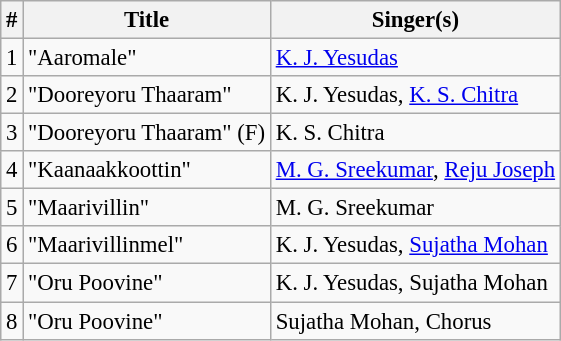<table class="wikitable" style="font-size:95%;">
<tr>
<th>#</th>
<th>Title</th>
<th>Singer(s)</th>
</tr>
<tr>
<td>1</td>
<td>"Aaromale"</td>
<td><a href='#'>K. J. Yesudas</a></td>
</tr>
<tr>
<td>2</td>
<td>"Dooreyoru Thaaram"</td>
<td>K. J. Yesudas, <a href='#'>K. S. Chitra</a></td>
</tr>
<tr>
<td>3</td>
<td>"Dooreyoru Thaaram" (F)</td>
<td>K. S. Chitra</td>
</tr>
<tr>
<td>4</td>
<td>"Kaanaakkoottin"</td>
<td><a href='#'>M. G. Sreekumar</a>, <a href='#'>Reju Joseph</a></td>
</tr>
<tr>
<td>5</td>
<td>"Maarivillin"</td>
<td>M. G. Sreekumar</td>
</tr>
<tr>
<td>6</td>
<td>"Maarivillinmel"</td>
<td>K. J. Yesudas, <a href='#'>Sujatha Mohan</a></td>
</tr>
<tr>
<td>7</td>
<td>"Oru Poovine"</td>
<td>K. J. Yesudas, Sujatha Mohan</td>
</tr>
<tr>
<td>8</td>
<td>"Oru Poovine"</td>
<td>Sujatha Mohan, Chorus</td>
</tr>
</table>
